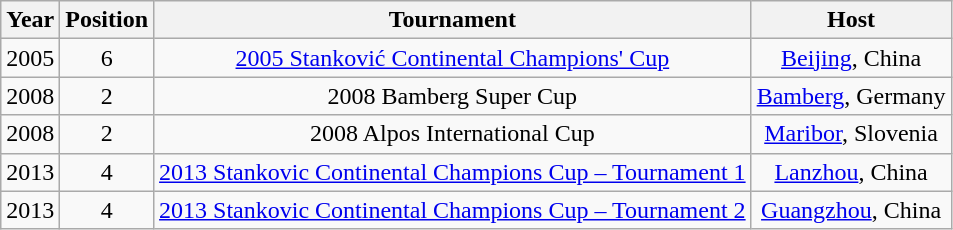<table class="wikitable" style="text-align:center;">
<tr>
<th>Year</th>
<th>Position</th>
<th>Tournament</th>
<th>Host</th>
</tr>
<tr>
<td>2005</td>
<td>6</td>
<td><a href='#'>2005 Stanković Continental Champions' Cup</a></td>
<td><a href='#'>Beijing</a>, China</td>
</tr>
<tr>
<td>2008</td>
<td>2</td>
<td>2008 Bamberg Super Cup</td>
<td><a href='#'>Bamberg</a>, Germany</td>
</tr>
<tr>
<td>2008</td>
<td>2</td>
<td>2008 Alpos International Cup</td>
<td><a href='#'>Maribor</a>, Slovenia</td>
</tr>
<tr>
<td>2013</td>
<td>4</td>
<td><a href='#'>2013 Stankovic Continental Champions Cup – Tournament 1</a></td>
<td><a href='#'>Lanzhou</a>, China</td>
</tr>
<tr>
<td>2013</td>
<td>4</td>
<td><a href='#'>2013 Stankovic Continental Champions Cup – Tournament 2</a></td>
<td><a href='#'>Guangzhou</a>, China</td>
</tr>
</table>
